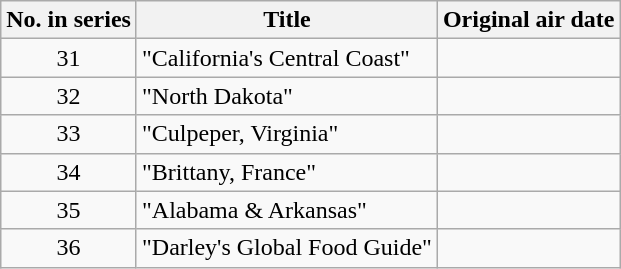<table class="wikitable plainrowheaders" style="text-align:center">
<tr>
<th scope="col">No. in series</th>
<th scope="col">Title</th>
<th scope="col">Original air date</th>
</tr>
<tr>
<td scope="row">31</td>
<td style="text-align:left">"California's Central Coast"</td>
<td></td>
</tr>
<tr>
<td scope="row">32</td>
<td style="text-align:left">"North Dakota"</td>
<td></td>
</tr>
<tr>
<td scope="row">33</td>
<td style="text-align:left">"Culpeper, Virginia"</td>
<td></td>
</tr>
<tr>
<td scope="row">34</td>
<td style="text-align:left">"Brittany, France"</td>
<td></td>
</tr>
<tr>
<td scope="row">35</td>
<td style="text-align:left">"Alabama & Arkansas"</td>
<td></td>
</tr>
<tr>
<td scope="row">36</td>
<td style="text-align:left">"Darley's Global Food Guide"</td>
<td></td>
</tr>
</table>
